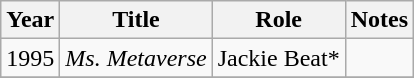<table class="wikitable sortable">
<tr>
<th>Year</th>
<th>Title</th>
<th>Role</th>
<th class="unsortable">Notes</th>
</tr>
<tr>
<td>1995</td>
<td><em>Ms. Metaverse</em></td>
<td>Jackie Beat*</td>
<td></td>
</tr>
<tr>
</tr>
</table>
